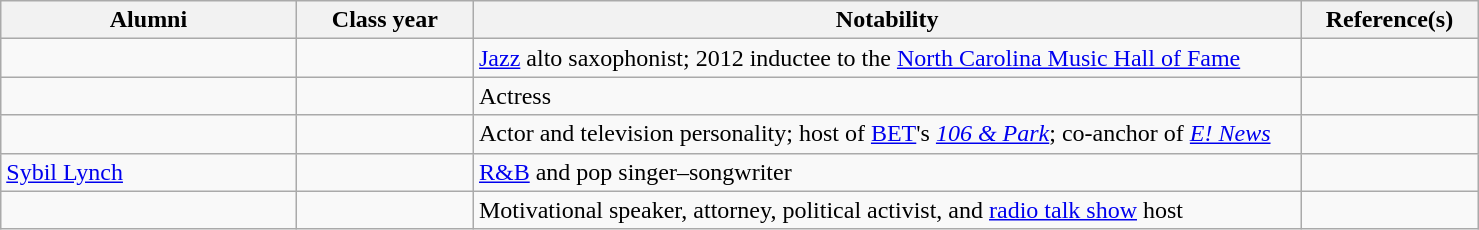<table class="wikitable sortable" style="width:78%;">
<tr valign="top">
<th style="width:20%;">Alumni</th>
<th style="width:12%;">Class year</th>
<th style="width:56%;" class="unsortable">Notability</th>
<th style="width:12%;" class="unsortable">Reference(s)</th>
</tr>
<tr valign="top">
<td></td>
<td></td>
<td><a href='#'>Jazz</a> alto saxophonist; 2012 inductee to the <a href='#'>North Carolina Music Hall of Fame</a></td>
<td></td>
</tr>
<tr>
<td></td>
<td></td>
<td>Actress</td>
<td></td>
</tr>
<tr>
<td></td>
<td></td>
<td>Actor and television personality; host of <a href='#'>BET</a>'s <em><a href='#'>106 & Park</a></em>; co-anchor of <em><a href='#'>E! News</a></em></td>
<td></td>
</tr>
<tr>
<td><a href='#'>Sybil Lynch</a></td>
<td></td>
<td><a href='#'>R&B</a> and pop singer–songwriter</td>
<td></td>
</tr>
<tr>
<td></td>
<td></td>
<td>Motivational speaker, attorney, political activist, and <a href='#'>radio talk show</a> host</td>
<td></td>
</tr>
</table>
